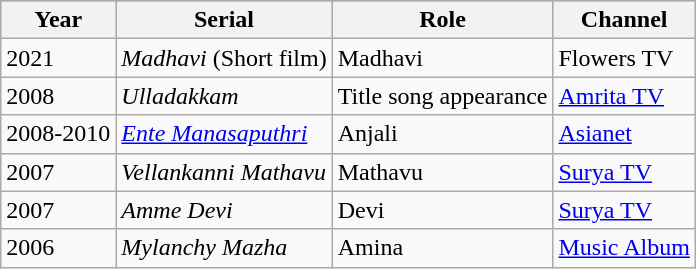<table class="wikitable">
<tr style="background:#ccc; text-align:center;">
<th>Year</th>
<th>Serial</th>
<th>Role</th>
<th>Channel</th>
</tr>
<tr>
<td>2021</td>
<td><em>Madhavi</em> (Short film)</td>
<td>Madhavi</td>
<td>Flowers TV</td>
</tr>
<tr>
<td>2008</td>
<td><em>Ulladakkam</em></td>
<td>Title song appearance</td>
<td><a href='#'>Amrita TV</a></td>
</tr>
<tr>
<td>2008-2010</td>
<td><em><a href='#'>Ente Manasaputhri</a></em></td>
<td>Anjali</td>
<td><a href='#'>Asianet</a></td>
</tr>
<tr>
<td>2007</td>
<td><em>Vellankanni Mathavu</em></td>
<td>Mathavu</td>
<td><a href='#'>Surya TV</a></td>
</tr>
<tr>
<td>2007</td>
<td><em>Amme Devi</em></td>
<td>Devi</td>
<td><a href='#'>Surya TV</a></td>
</tr>
<tr>
<td>2006</td>
<td><em>Mylanchy Mazha</em></td>
<td>Amina</td>
<td><a href='#'>Music Album</a></td>
</tr>
</table>
